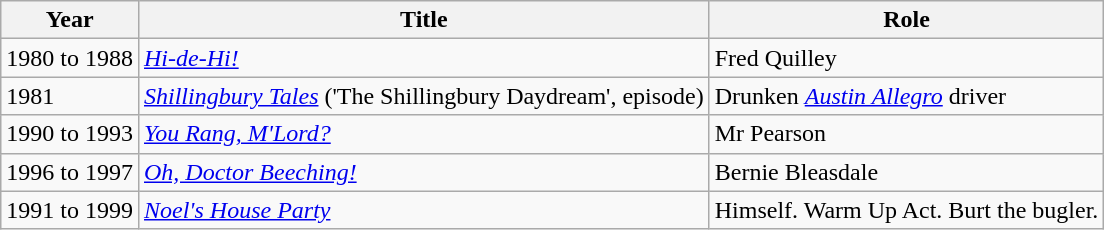<table class="wikitable">
<tr>
<th>Year</th>
<th>Title</th>
<th>Role</th>
</tr>
<tr 1975 >
<td>1980 to 1988</td>
<td><em><a href='#'>Hi-de-Hi!</a></em></td>
<td>Fred Quilley</td>
</tr>
<tr>
<td>1981</td>
<td><em><a href='#'>Shillingbury Tales</a></em> ('The Shillingbury Daydream', episode)</td>
<td>Drunken <em><a href='#'>Austin Allegro</a></em> driver</td>
</tr>
<tr>
<td>1990 to 1993</td>
<td><em><a href='#'>You Rang, M'Lord?</a></em></td>
<td>Mr Pearson</td>
</tr>
<tr>
<td>1996 to 1997</td>
<td><em><a href='#'>Oh, Doctor Beeching!</a></em></td>
<td>Bernie Bleasdale</td>
</tr>
<tr>
<td>1991 to 1999</td>
<td><em><a href='#'>Noel's House Party</a></em></td>
<td>Himself. Warm Up Act. Burt the bugler.</td>
</tr>
</table>
